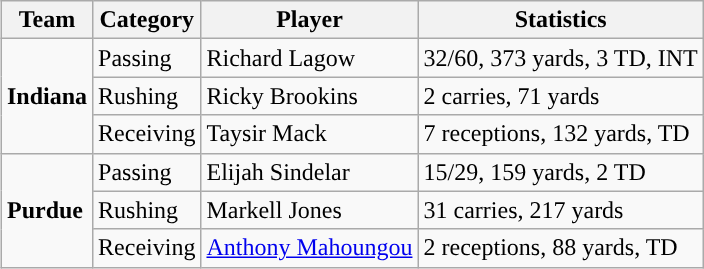<table class="wikitable" style="float: right;">
<tr>
<th>Team</th>
<th>Category</th>
<th>Player</th>
<th>Statistics</th>
</tr>
<tr>
<td rowspan=3><strong>Indiana</strong></td>
<td>Passing</td>
<td>Richard Lagow</td>
<td>32/60, 373 yards, 3 TD, INT</td>
</tr>
<tr>
<td>Rushing</td>
<td>Ricky Brookins</td>
<td>2 carries, 71 yards</td>
</tr>
<tr>
<td>Receiving</td>
<td>Taysir Mack</td>
<td>7 receptions, 132 yards, TD</td>
</tr>
<tr>
<td rowspan=3><strong>Purdue</strong></td>
<td>Passing</td>
<td>Elijah Sindelar</td>
<td>15/29, 159 yards, 2 TD</td>
</tr>
<tr>
<td>Rushing</td>
<td>Markell Jones</td>
<td>31 carries, 217 yards</td>
</tr>
<tr>
<td>Receiving</td>
<td><a href='#'>Anthony Mahoungou</a></td>
<td>2 receptions, 88 yards, TD</td>
</tr>
</table>
